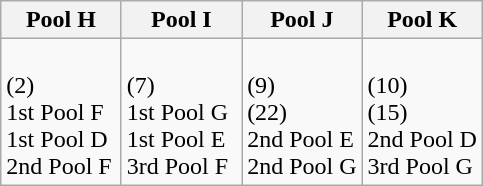<table class="wikitable">
<tr>
<th width=25%>Pool H</th>
<th width=25%>Pool I</th>
<th width=25%>Pool J</th>
<th width=25%>Pool K</th>
</tr>
<tr>
<td valign=top><br> (2)<br>
1st Pool F<br>
1st Pool D<br>
2nd Pool F</td>
<td valign=top><br> (7)<br>
1st Pool G<br>
1st Pool E<br>
3rd Pool F</td>
<td><br> (9)<br>
 (22)<br>
2nd Pool E<br>
2nd Pool G</td>
<td><br> (10)<br>
 (15)<br>
2nd Pool D<br>
3rd Pool G</td>
</tr>
</table>
